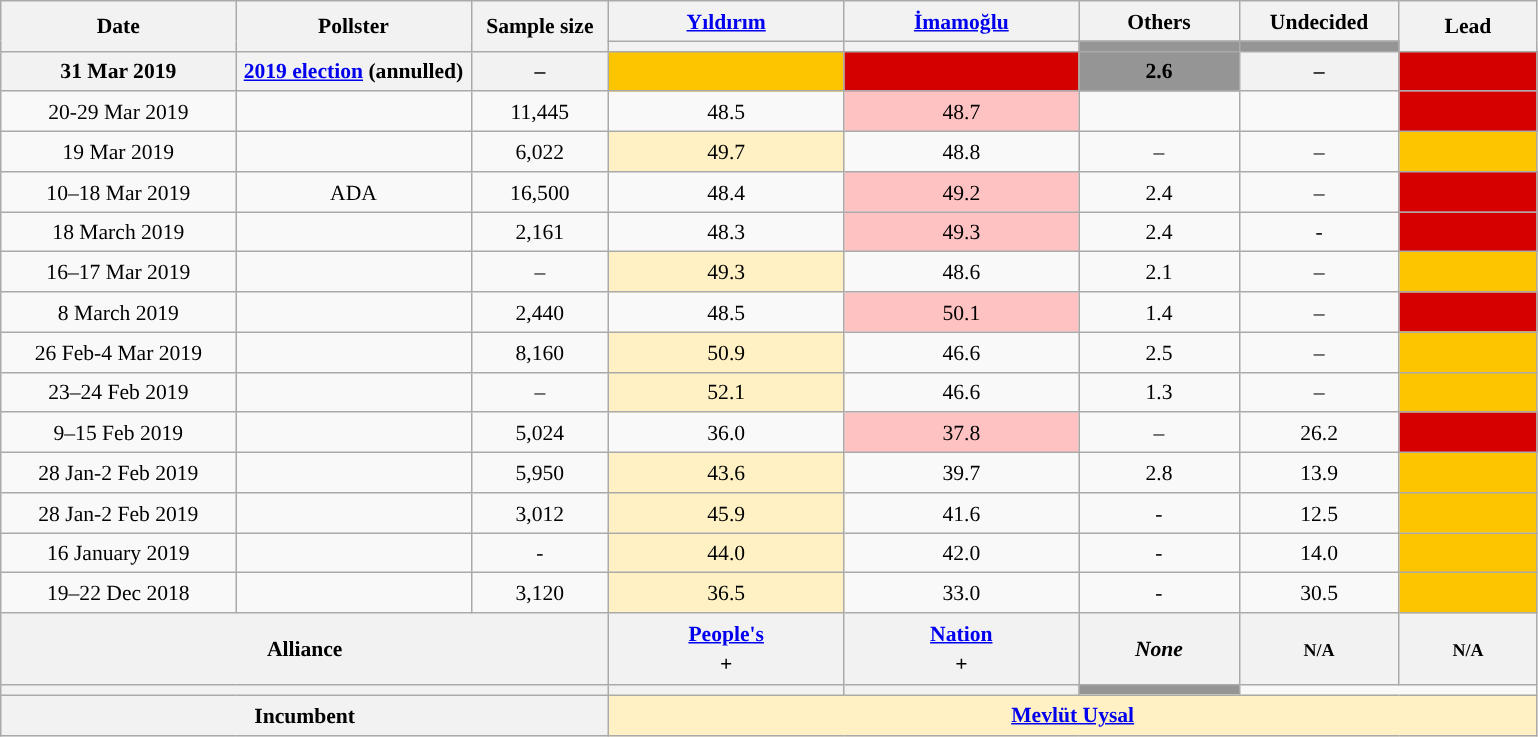<table class="wikitable" style="text-align:center; font-size:90%; line-height:20px;">
<tr>
<th rowspan=2 width="150px">Date</th>
<th rowspan=2 width="150px">Pollster</th>
<th rowspan=2 width="85px">Sample size</th>
<th width=150><a href='#'>Yıldırım</a></th>
<th width=150><a href='#'>İmamoğlu</a></th>
<th width=100>Others</th>
<th width=100>Undecided</th>
<th width=85 rowspan=2>Lead</th>
</tr>
<tr>
<th style="background: "></th>
<th style="background: "></th>
<th style="background: #959595"></th>
<th style="background: #959595"></th>
</tr>
<tr>
<th>31 Mar 2019</th>
<th><a href='#'>2019 election</a> (annulled)</th>
<th>–</th>
<th style="background: #Fdc400"></th>
<th style="background: #d40000"></th>
<th style="background: #959595">2.6</th>
<th>–</th>
<th style="background: #d40000"></th>
</tr>
<tr>
<td>20-29 Mar 2019</td>
<td></td>
<td>11,445</td>
<td>48.5</td>
<td style="background: #FFC2C2">48.7</td>
<td></td>
<td></td>
<td style="background: #d70000"></td>
</tr>
<tr>
<td>19 Mar 2019</td>
<td></td>
<td>6,022</td>
<td style="background: #FFF1C4">49.7</td>
<td>48.8</td>
<td>–</td>
<td>–</td>
<td style="background: #fdc400"></td>
</tr>
<tr>
<td>10–18 Mar 2019</td>
<td>ADA</td>
<td>16,500</td>
<td>48.4</td>
<td style="background: #FFC2C2">49.2</td>
<td>2.4</td>
<td>–</td>
<td style="background: #d70000"></td>
</tr>
<tr>
<td>18 March 2019</td>
<td></td>
<td>2,161</td>
<td>48.3</td>
<td style="background: #FFC2C2">49.3</td>
<td>2.4</td>
<td>-</td>
<td style="background: #d70000"></td>
</tr>
<tr>
<td>16–17 Mar 2019</td>
<td></td>
<td>–</td>
<td style="background: #FFF1C4">49.3</td>
<td>48.6</td>
<td>2.1</td>
<td>–</td>
<td style="background: #fdc400"></td>
</tr>
<tr>
<td>8 March 2019</td>
<td></td>
<td>2,440</td>
<td>48.5</td>
<td style="background: #FFC2C2">50.1</td>
<td>1.4</td>
<td>–</td>
<td style="background: #d70000"></td>
</tr>
<tr>
<td>26 Feb-4 Mar 2019</td>
<td></td>
<td>8,160</td>
<td style="background: #FFF1C4">50.9</td>
<td>46.6</td>
<td>2.5</td>
<td>–</td>
<td style="background: #fdc400"></td>
</tr>
<tr>
<td>23–24 Feb 2019</td>
<td></td>
<td>–</td>
<td style="background: #FFF1C4">52.1</td>
<td>46.6</td>
<td>1.3</td>
<td>–</td>
<td style="background: #fdc400"></td>
</tr>
<tr>
<td>9–15 Feb 2019</td>
<td></td>
<td>5,024</td>
<td>36.0</td>
<td style="background: #FFC2C2">37.8</td>
<td>–</td>
<td>26.2</td>
<td style="background: #d70000"></td>
</tr>
<tr>
<td>28 Jan-2 Feb 2019</td>
<td></td>
<td>5,950</td>
<td style="background: #FFF1C4">43.6</td>
<td>39.7</td>
<td>2.8</td>
<td>13.9</td>
<td style="background: #fdc400"></td>
</tr>
<tr>
<td>28 Jan-2 Feb 2019</td>
<td></td>
<td>3,012</td>
<td style="background: #FFF1C4">45.9</td>
<td>41.6</td>
<td>-</td>
<td>12.5</td>
<td style="background: #fdc400"></td>
</tr>
<tr>
<td>16 January 2019</td>
<td></td>
<td>-</td>
<td style="background: #FFF1C4">44.0</td>
<td>42.0</td>
<td>-</td>
<td>14.0</td>
<td style="background: #fdc400"></td>
</tr>
<tr>
<td>19–22 Dec 2018</td>
<td></td>
<td>3,120</td>
<td style="background: #FFF1C4">36.5</td>
<td>33.0</td>
<td>-</td>
<td>30.5</td>
<td style="background: #fdc400"></td>
</tr>
<tr>
<th colspan=3>Alliance</th>
<th width=150><a href='#'>People's</a><br><small></small> + <small></small></th>
<th width=150><a href='#'>Nation</a><br><small></small> + <small></small></th>
<th width=100><em>None</em></th>
<th width=100><small>N/A</small></th>
<th width=85><small>N/A</small></th>
</tr>
<tr>
<th colspan=3></th>
<th style="background: "></th>
<th style="background: "></th>
<th style="background: #959595"></th>
</tr>
<tr>
<th colspan=3>Incumbent</th>
<th style="background: #FFF1C4" colspan=5><a href='#'>Mevlüt Uysal</a> <small></small></th>
</tr>
</table>
